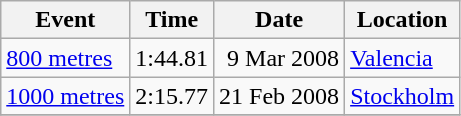<table class="wikitable" |>
<tr>
<th>Event</th>
<th>Time</th>
<th>Date</th>
<th>Location</th>
</tr>
<tr>
<td><a href='#'>800 metres</a></td>
<td align=right>1:44.81</td>
<td align=right>9 Mar 2008</td>
<td><a href='#'>Valencia</a></td>
</tr>
<tr>
<td><a href='#'>1000 metres</a></td>
<td align=right>2:15.77</td>
<td align=right>21 Feb 2008</td>
<td><a href='#'>Stockholm</a></td>
</tr>
<tr>
</tr>
</table>
